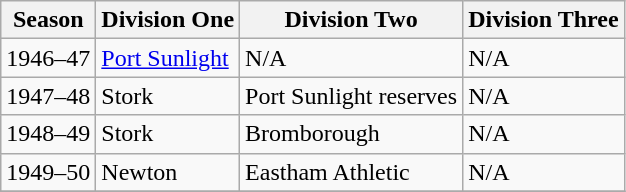<table class="wikitable">
<tr>
<th>Season</th>
<th>Division One</th>
<th>Division Two</th>
<th>Division Three</th>
</tr>
<tr>
<td>1946–47</td>
<td><a href='#'>Port Sunlight</a></td>
<td>N/A</td>
<td>N/A</td>
</tr>
<tr>
<td>1947–48</td>
<td>Stork</td>
<td>Port Sunlight reserves</td>
<td>N/A</td>
</tr>
<tr>
<td>1948–49</td>
<td>Stork</td>
<td>Bromborough</td>
<td>N/A</td>
</tr>
<tr>
<td>1949–50</td>
<td>Newton</td>
<td>Eastham Athletic</td>
<td>N/A</td>
</tr>
<tr>
</tr>
</table>
